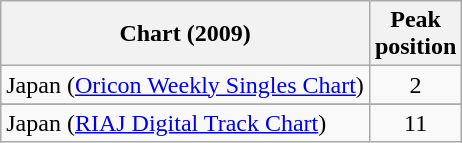<table class="wikitable sortable" border="1">
<tr>
<th>Chart (2009)</th>
<th>Peak<br>position</th>
</tr>
<tr>
<td>Japan (<a href='#'>Oricon Weekly Singles Chart</a>)</td>
<td style="text-align:center;">2</td>
</tr>
<tr>
</tr>
<tr>
<td>Japan (<a href='#'>RIAJ Digital Track Chart</a>)</td>
<td style="text-align:center;">11</td>
</tr>
</table>
